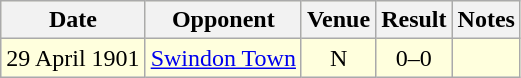<table class="wikitable sortable" style="text-align:center;">
<tr style="background:#ffd;">
<th>Date</th>
<th>Opponent</th>
<th>Venue</th>
<th>Result</th>
<th>Notes</th>
</tr>
<tr style="background:#ffd;">
<td>29 April 1901</td>
<td><a href='#'>Swindon Town</a></td>
<td>N</td>
<td>0–0 </td>
<td></td>
</tr>
</table>
